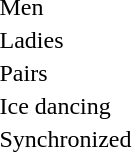<table>
<tr>
<td>Men</td>
<td></td>
<td></td>
<td></td>
</tr>
<tr>
<td>Ladies</td>
<td></td>
<td></td>
<td></td>
</tr>
<tr>
<td>Pairs</td>
<td></td>
<td></td>
<td></td>
</tr>
<tr>
<td>Ice dancing</td>
<td></td>
<td></td>
<td></td>
</tr>
<tr>
<td>Synchronized</td>
<td></td>
<td></td>
<td></td>
</tr>
</table>
